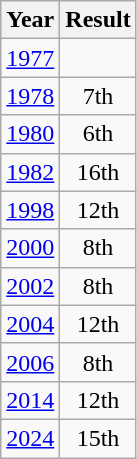<table class="wikitable" style="text-align:center">
<tr>
<th>Year</th>
<th>Result</th>
</tr>
<tr>
<td><a href='#'>1977</a></td>
<td></td>
</tr>
<tr>
<td><a href='#'>1978</a></td>
<td>7th</td>
</tr>
<tr>
<td><a href='#'>1980</a></td>
<td>6th</td>
</tr>
<tr>
<td><a href='#'>1982</a></td>
<td>16th</td>
</tr>
<tr>
<td><a href='#'>1998</a></td>
<td>12th</td>
</tr>
<tr>
<td><a href='#'>2000</a></td>
<td>8th</td>
</tr>
<tr>
<td><a href='#'>2002</a></td>
<td>8th</td>
</tr>
<tr>
<td><a href='#'>2004</a></td>
<td>12th</td>
</tr>
<tr>
<td><a href='#'>2006</a></td>
<td>8th</td>
</tr>
<tr>
<td><a href='#'>2014</a></td>
<td>12th</td>
</tr>
<tr>
<td><a href='#'>2024</a></td>
<td>15th</td>
</tr>
</table>
